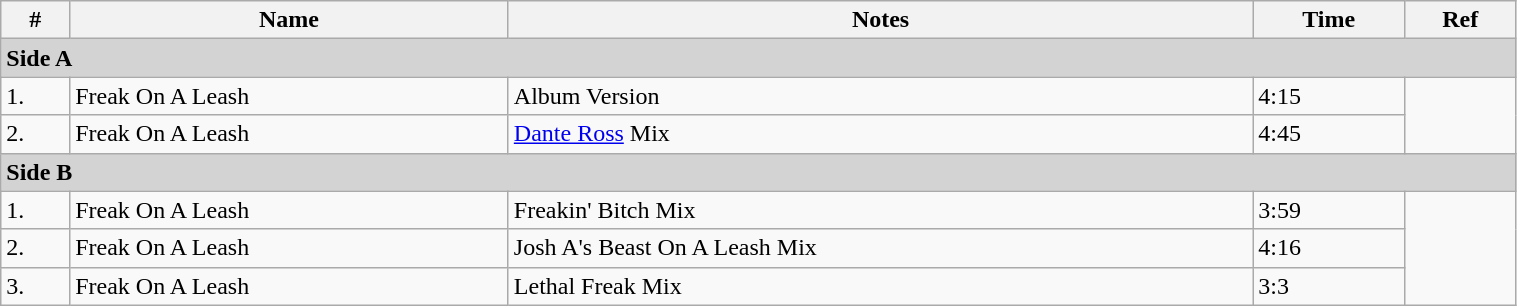<table class="wikitable center" style="margin-top: 0; width:80%">
<tr>
<th align="left">#</th>
<th align="left">Name</th>
<th align="left">Notes</th>
<th align="left">Time</th>
<th align="left">Ref</th>
</tr>
<tr>
<td style="background:LightGrey;" colspan="5" "font-size: 8pt"><strong>Side A</strong></td>
</tr>
<tr>
<td>1.</td>
<td>Freak On A Leash</td>
<td>Album Version</td>
<td>4:15</td>
<td rowspan="2"></td>
</tr>
<tr>
<td>2.</td>
<td>Freak On A Leash</td>
<td><a href='#'>Dante Ross</a> Mix</td>
<td>4:45</td>
</tr>
<tr>
<td style="background:LightGrey;" colspan="5" "font-size: 8pt"><strong>Side B</strong></td>
</tr>
<tr>
<td>1.</td>
<td>Freak On A Leash</td>
<td>Freakin' Bitch Mix</td>
<td>3:59</td>
<td rowspan="3"></td>
</tr>
<tr>
<td>2.</td>
<td>Freak On A Leash</td>
<td>Josh A's Beast On A Leash Mix</td>
<td>4:16</td>
</tr>
<tr>
<td>3.</td>
<td>Freak On A Leash</td>
<td>Lethal Freak Mix</td>
<td>3:3</td>
</tr>
</table>
